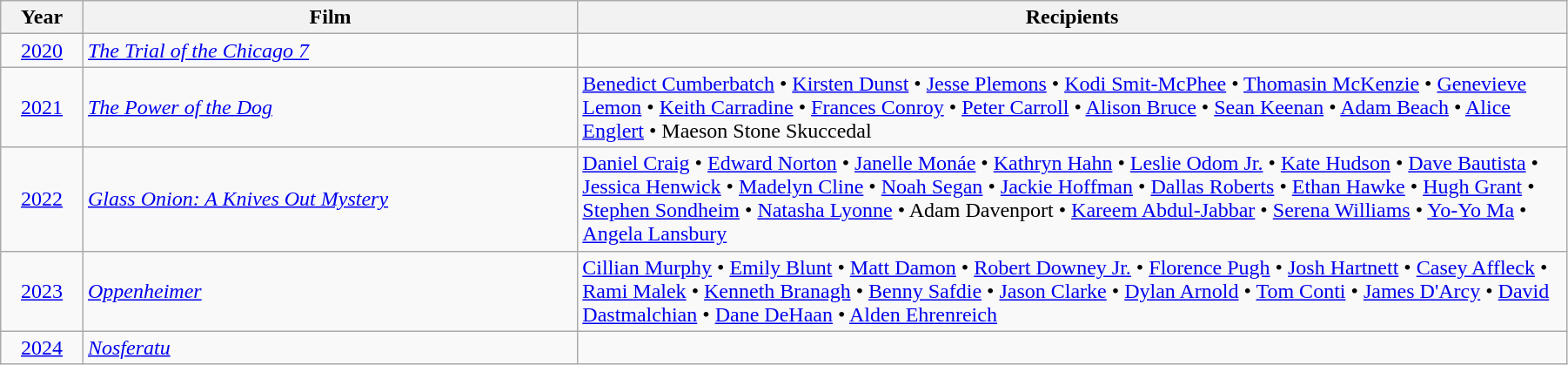<table class="wikitable" width="95%" cellpadding="5">
<tr>
<th width="5%">Year</th>
<th width="30%">Film</th>
<th width="60%">Recipients</th>
</tr>
<tr>
<td style="text-align:center;"><a href='#'>2020</a><br></td>
<td><em><a href='#'>The Trial of the Chicago 7</a></em></td>
</tr>
<tr>
<td style="text-align:center;"><a href='#'>2021</a><br></td>
<td><em><a href='#'>The Power of the Dog</a></em></td>
<td><a href='#'>Benedict Cumberbatch</a> • <a href='#'>Kirsten Dunst</a> • <a href='#'>Jesse Plemons</a> • <a href='#'>Kodi Smit-McPhee</a> • <a href='#'>Thomasin McKenzie</a> • <a href='#'>Genevieve Lemon</a> • <a href='#'>Keith Carradine</a> • <a href='#'>Frances Conroy</a> • <a href='#'>Peter Carroll</a> • <a href='#'>Alison Bruce</a> • <a href='#'>Sean Keenan</a> • <a href='#'>Adam Beach</a> • <a href='#'>Alice Englert</a> • Maeson Stone Skuccedal</td>
</tr>
<tr>
<td style="text-align:center;"><a href='#'>2022</a></td>
<td><em><a href='#'>Glass Onion: A Knives Out Mystery</a></em></td>
<td><a href='#'>Daniel Craig</a> • <a href='#'>Edward Norton</a> • <a href='#'>Janelle Monáe</a> • <a href='#'>Kathryn Hahn</a> • <a href='#'>Leslie Odom Jr.</a> • <a href='#'>Kate Hudson</a> • <a href='#'>Dave Bautista</a> • <a href='#'>Jessica Henwick</a> • <a href='#'>Madelyn Cline</a> • <a href='#'>Noah Segan</a> • <a href='#'>Jackie Hoffman</a> • <a href='#'>Dallas Roberts</a> • <a href='#'>Ethan Hawke</a> • <a href='#'>Hugh Grant</a> • <a href='#'>Stephen Sondheim</a> • <a href='#'>Natasha Lyonne</a> • Adam Davenport • <a href='#'>Kareem Abdul-Jabbar</a> • <a href='#'>Serena Williams</a> • <a href='#'>Yo-Yo Ma</a> • <a href='#'>Angela Lansbury</a></td>
</tr>
<tr>
<td style="text-align:center;"><a href='#'>2023</a></td>
<td><em><a href='#'>Oppenheimer</a></em></td>
<td><a href='#'>Cillian Murphy</a> • <a href='#'>Emily Blunt</a> • <a href='#'>Matt Damon</a> • <a href='#'>Robert Downey Jr.</a> • <a href='#'>Florence Pugh</a> • <a href='#'>Josh Hartnett</a> • <a href='#'>Casey Affleck</a> • <a href='#'>Rami Malek</a> • <a href='#'>Kenneth Branagh</a> • <a href='#'>Benny Safdie</a> • <a href='#'>Jason Clarke</a> • <a href='#'>Dylan Arnold</a> • <a href='#'>Tom Conti</a> • <a href='#'>James D'Arcy</a> • <a href='#'>David Dastmalchian</a> • <a href='#'>Dane DeHaan</a> • <a href='#'>Alden Ehrenreich</a></td>
</tr>
<tr>
<td style="text-align:center;"><a href='#'>2024</a></td>
<td><em><a href='#'>Nosferatu</a></em></td>
<td></td>
</tr>
</table>
